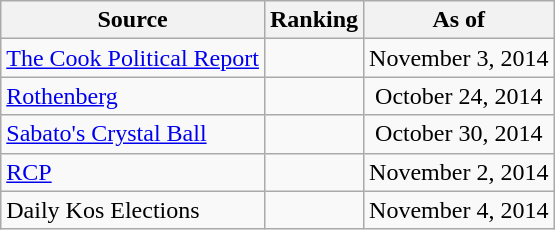<table class="wikitable" style="text-align:center">
<tr>
<th>Source</th>
<th>Ranking</th>
<th>As of</th>
</tr>
<tr>
<td align=left><a href='#'>The Cook Political Report</a></td>
<td></td>
<td>November 3, 2014</td>
</tr>
<tr>
<td align=left><a href='#'>Rothenberg</a></td>
<td></td>
<td>October 24, 2014</td>
</tr>
<tr>
<td align=left><a href='#'>Sabato's Crystal Ball</a></td>
<td></td>
<td>October 30, 2014</td>
</tr>
<tr>
<td align="left"><a href='#'>RCP</a></td>
<td></td>
<td>November 2, 2014</td>
</tr>
<tr>
<td align=left>Daily Kos Elections</td>
<td></td>
<td>November 4, 2014</td>
</tr>
</table>
